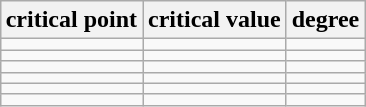<table class="wikitable" style="margin-left:1.6em;text-align:center;">
<tr>
<th>critical point </th>
<th>critical value </th>
<th>degree</th>
</tr>
<tr>
<td></td>
<td></td>
<td></td>
</tr>
<tr>
<td></td>
<td></td>
<td></td>
</tr>
<tr>
<td></td>
<td></td>
<td></td>
</tr>
<tr>
<td></td>
<td></td>
<td></td>
</tr>
<tr>
<td></td>
<td></td>
<td></td>
</tr>
<tr>
<td></td>
<td></td>
<td></td>
</tr>
</table>
